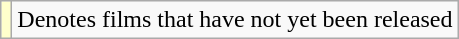<table class="wikitable">
<tr>
<td style="background:#ffc;"></td>
<td>Denotes films that have not yet been released</td>
</tr>
</table>
